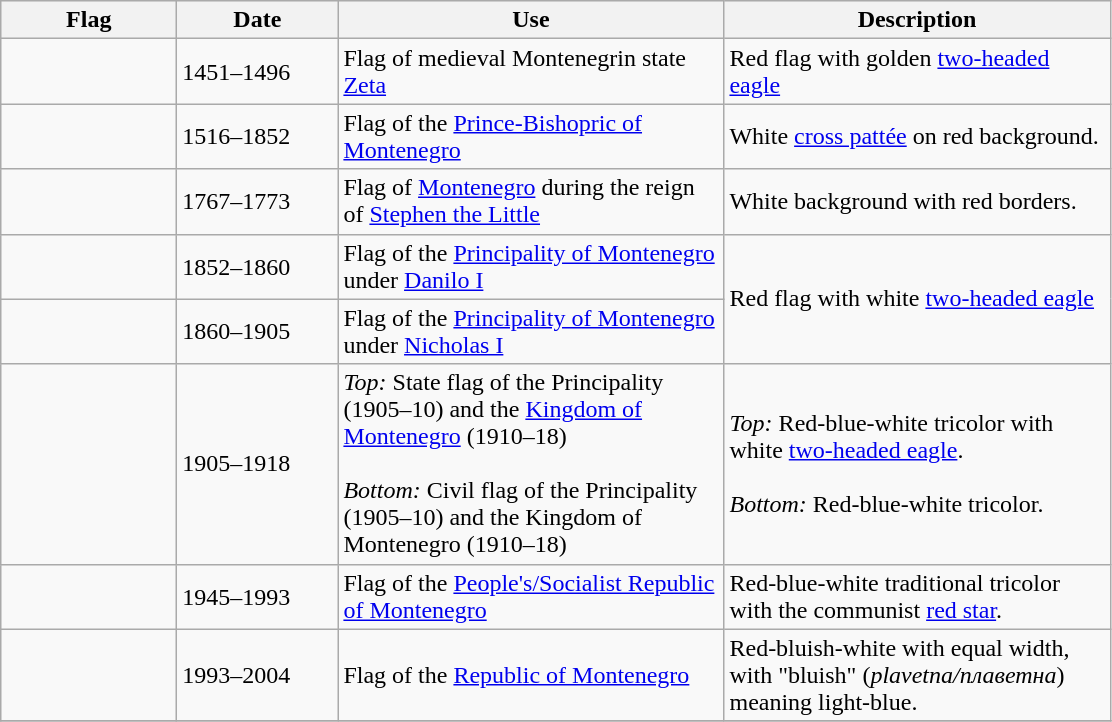<table class="wikitable">
<tr style="background:#efefef;">
<th style="width:110px;">Flag</th>
<th style="width:100px;">Date</th>
<th style="width:250px;">Use</th>
<th style="width:250px;">Description</th>
</tr>
<tr>
<td></td>
<td>1451–1496</td>
<td>Flag of medieval Montenegrin state <a href='#'>Zeta</a></td>
<td>Red flag with golden <a href='#'>two-headed eagle</a></td>
</tr>
<tr>
<td></td>
<td>1516–1852</td>
<td>Flag of the <a href='#'>Prince-Bishopric of Montenegro</a></td>
<td>White <a href='#'>cross pattée</a> on red background.</td>
</tr>
<tr>
<td></td>
<td>1767–1773</td>
<td>Flag of <a href='#'>Montenegro</a> during the reign of <a href='#'>Stephen the Little</a></td>
<td>White background with red borders.</td>
</tr>
<tr>
<td></td>
<td>1852–1860</td>
<td>Flag of the <a href='#'>Principality of Montenegro</a> under <a href='#'>Danilo I</a></td>
<td rowspan="2">Red flag with white <a href='#'>two-headed eagle</a></td>
</tr>
<tr>
<td></td>
<td>1860–1905</td>
<td>Flag of the <a href='#'>Principality of Montenegro</a> under <a href='#'>Nicholas I</a></td>
</tr>
<tr>
<td> <br><br></td>
<td>1905–1918</td>
<td><em>Top:</em> State flag of the Principality (1905–10) and the <a href='#'>Kingdom of Montenegro</a> (1910–18) <br><br><em>Bottom:</em> Civil flag of the Principality (1905–10) and the Kingdom of Montenegro (1910–18)</td>
<td><em>Top:</em> Red-blue-white tricolor with white <a href='#'>two-headed eagle</a>. <br><br><em>Bottom:</em> Red-blue-white tricolor.</td>
</tr>
<tr>
<td></td>
<td>1945–1993</td>
<td>Flag of the <a href='#'>People's/Socialist Republic of Montenegro</a></td>
<td>Red-blue-white traditional tricolor with the communist <a href='#'>red star</a>.</td>
</tr>
<tr>
<td></td>
<td>1993–2004</td>
<td>Flag of the <a href='#'>Republic of Montenegro</a></td>
<td>Red-bluish-white with equal width, with "bluish" (<em>plavetna/плаветна</em>) meaning light-blue.</td>
</tr>
<tr>
</tr>
</table>
